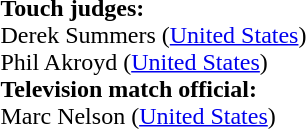<table style="width:100%">
<tr>
<td><br><br><strong>Touch judges:</strong>
<br>Derek Summers (<a href='#'>United States</a>)
<br>Phil Akroyd (<a href='#'>United States</a>)
<br><strong>Television match official:</strong>
<br>Marc Nelson (<a href='#'>United States</a>)</td>
</tr>
</table>
